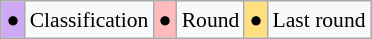<table class="wikitable" style="margin:0.5em auto; font-size:90%; line-height:1.25em;">
<tr>
<td bgcolor="#D0A9F5" align=center>●</td>
<td>Classification</td>
<td bgcolor="#FFBBBB" align=center>●</td>
<td>Round</td>
<td bgcolor="#FFDF80" align=center>●</td>
<td>Last round</td>
</tr>
</table>
